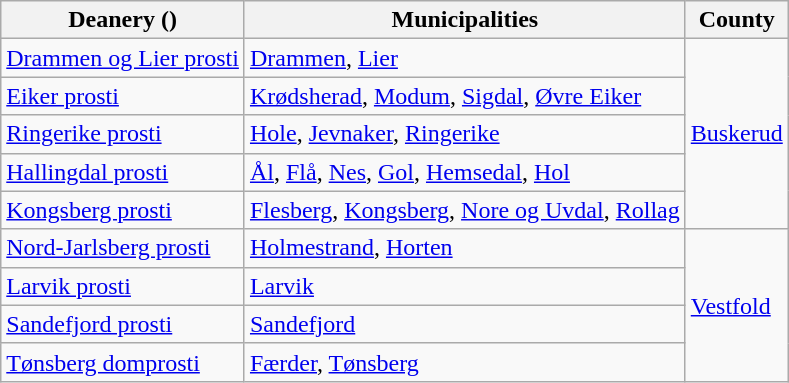<table class="wikitable">
<tr>
<th>Deanery ()</th>
<th>Municipalities</th>
<th>County</th>
</tr>
<tr>
<td><a href='#'>Drammen og Lier prosti</a></td>
<td><a href='#'>Drammen</a>, <a href='#'>Lier</a></td>
<td rowspan="5"><a href='#'>Buskerud</a></td>
</tr>
<tr>
<td><a href='#'>Eiker prosti</a></td>
<td><a href='#'>Krødsherad</a>, <a href='#'>Modum</a>, <a href='#'>Sigdal</a>, <a href='#'>Øvre Eiker</a></td>
</tr>
<tr>
<td><a href='#'>Ringerike prosti</a></td>
<td><a href='#'>Hole</a>, <a href='#'>Jevnaker</a>, <a href='#'>Ringerike</a></td>
</tr>
<tr>
<td><a href='#'>Hallingdal prosti</a></td>
<td><a href='#'>Ål</a>, <a href='#'>Flå</a>, <a href='#'>Nes</a>, <a href='#'>Gol</a>, <a href='#'>Hemsedal</a>, <a href='#'>Hol</a></td>
</tr>
<tr>
<td><a href='#'>Kongsberg prosti</a></td>
<td><a href='#'>Flesberg</a>, <a href='#'>Kongsberg</a>, <a href='#'>Nore og Uvdal</a>, <a href='#'>Rollag</a></td>
</tr>
<tr>
<td><a href='#'>Nord-Jarlsberg prosti</a></td>
<td><a href='#'>Holmestrand</a>, <a href='#'>Horten</a></td>
<td rowspan="5"><a href='#'>Vestfold</a></td>
</tr>
<tr>
<td><a href='#'>Larvik prosti</a></td>
<td><a href='#'>Larvik</a></td>
</tr>
<tr>
<td><a href='#'>Sandefjord prosti</a></td>
<td><a href='#'>Sandefjord</a></td>
</tr>
<tr>
<td><a href='#'>Tønsberg domprosti</a></td>
<td><a href='#'>Færder</a>, <a href='#'>Tønsberg</a></td>
</tr>
</table>
